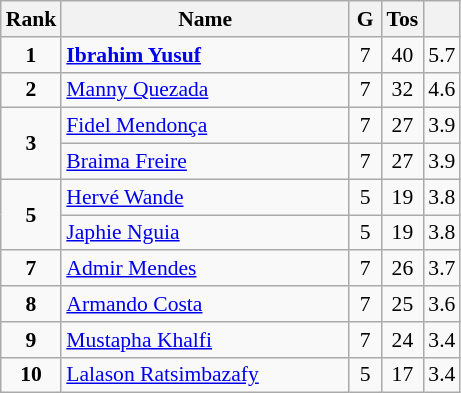<table class="wikitable" style="text-align:center; font-size:90%;">
<tr>
<th width=10px>Rank</th>
<th width=185px>Name</th>
<th width=15px>G</th>
<th width=10px>Tos</th>
<th width=10px></th>
</tr>
<tr>
<td><strong>1</strong></td>
<td align=left> <strong><a href='#'>Ibrahim Yusuf</a></strong></td>
<td>7</td>
<td>40</td>
<td>5.7</td>
</tr>
<tr>
<td><strong>2</strong></td>
<td align=left> <a href='#'>Manny Quezada</a></td>
<td>7</td>
<td>32</td>
<td>4.6</td>
</tr>
<tr>
<td rowspan=2><strong>3</strong></td>
<td align=left> <a href='#'>Fidel Mendonça</a></td>
<td>7</td>
<td>27</td>
<td>3.9</td>
</tr>
<tr>
<td align=left> <a href='#'>Braima Freire</a></td>
<td>7</td>
<td>27</td>
<td>3.9</td>
</tr>
<tr>
<td rowspan=2><strong>5</strong></td>
<td align=left> <a href='#'>Hervé Wande</a></td>
<td>5</td>
<td>19</td>
<td>3.8</td>
</tr>
<tr>
<td align=left> <a href='#'>Japhie Nguia</a></td>
<td>5</td>
<td>19</td>
<td>3.8</td>
</tr>
<tr>
<td><strong>7</strong></td>
<td align=left> <a href='#'>Admir Mendes</a></td>
<td>7</td>
<td>26</td>
<td>3.7</td>
</tr>
<tr>
<td><strong>8</strong></td>
<td align=left> <a href='#'>Armando Costa</a></td>
<td>7</td>
<td>25</td>
<td>3.6</td>
</tr>
<tr>
<td><strong>9</strong></td>
<td align=left> <a href='#'>Mustapha Khalfi</a></td>
<td>7</td>
<td>24</td>
<td>3.4</td>
</tr>
<tr>
<td><strong>10</strong></td>
<td align=left> <a href='#'>Lalason Ratsimbazafy</a></td>
<td>5</td>
<td>17</td>
<td>3.4</td>
</tr>
</table>
